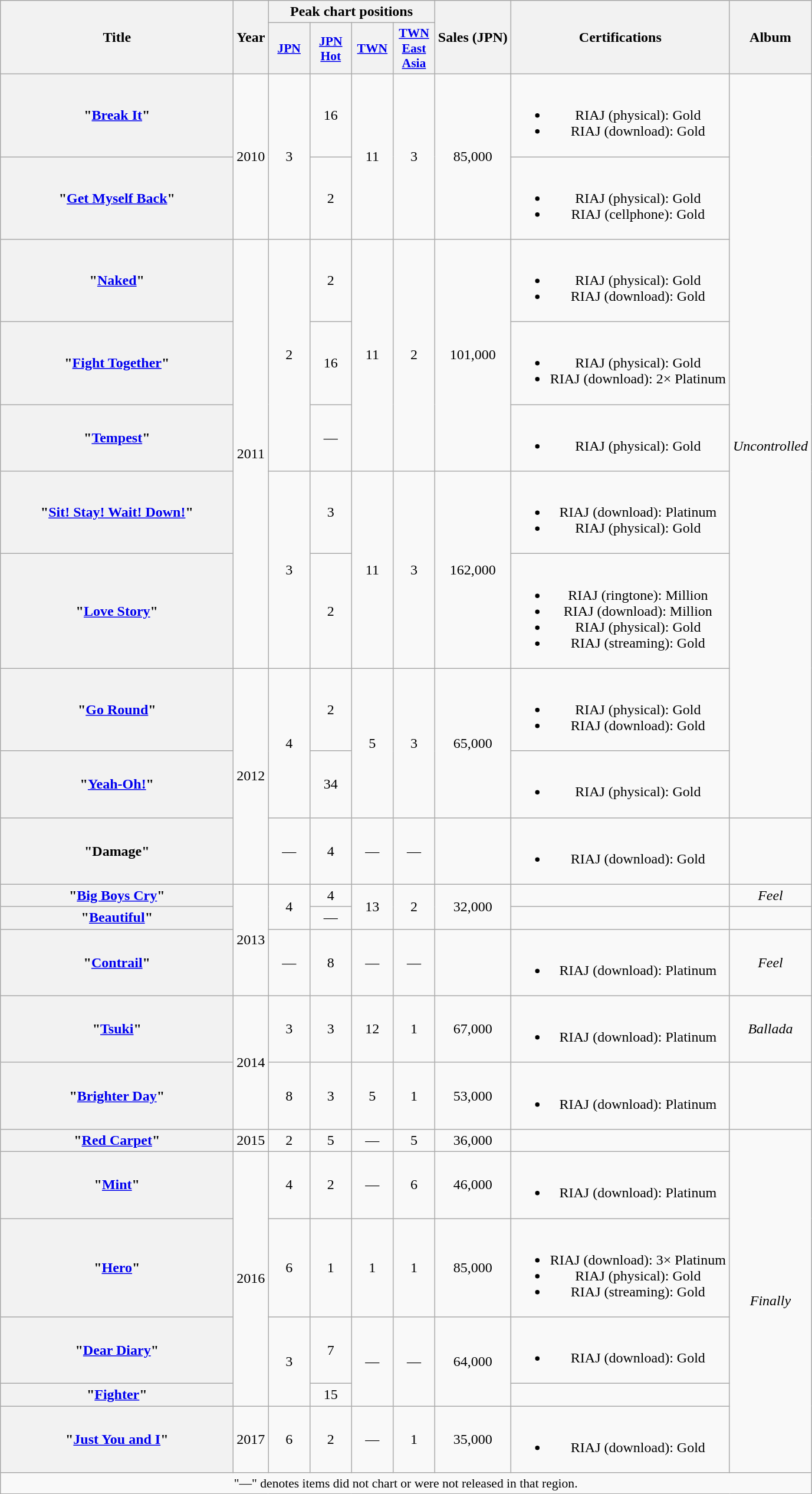<table class="wikitable plainrowheaders" style="text-align:center;">
<tr>
<th scope="col" rowspan="2" style="width:16em;">Title</th>
<th scope="col" rowspan="2">Year</th>
<th scope="col" colspan="4">Peak chart positions</th>
<th scope="col" rowspan="2">Sales (JPN)</th>
<th scope="col" rowspan="2" style="width:15em;">Certifications</th>
<th scope="col" rowspan="2">Album</th>
</tr>
<tr>
<th scope="col" style="width:2.8em;font-size:90%;"><a href='#'>JPN</a><br></th>
<th scope="col" style="width:2.8em;font-size:90%;"><a href='#'>JPN Hot</a><br></th>
<th scope="col" style="width:2.8em;font-size:90%;"><a href='#'>TWN</a><br></th>
<th scope="col" style="width:2.8em;font-size:90%;"><a href='#'>TWN East Asia</a><br></th>
</tr>
<tr>
<th scope="row">"<a href='#'>Break It</a>"</th>
<td rowspan="2">2010</td>
<td rowspan="2">3</td>
<td>16</td>
<td rowspan="2">11</td>
<td rowspan="2">3</td>
<td rowspan="2">85,000</td>
<td><br><ul><li>RIAJ <span>(physical)</span>: Gold</li><li>RIAJ <span>(download)</span>: Gold</li></ul></td>
<td rowspan="9"><em>Uncontrolled</em></td>
</tr>
<tr>
<th scope="row">"<a href='#'>Get Myself Back</a>"</th>
<td>2</td>
<td><br><ul><li>RIAJ <span>(physical)</span>: Gold</li><li>RIAJ <span>(cellphone)</span>: Gold</li></ul></td>
</tr>
<tr>
<th scope="row">"<a href='#'>Naked</a>"</th>
<td rowspan="5">2011</td>
<td rowspan="3">2</td>
<td>2</td>
<td rowspan="3">11</td>
<td rowspan="3">2</td>
<td rowspan="3">101,000</td>
<td><br><ul><li>RIAJ <span>(physical)</span>: Gold</li><li>RIAJ <span>(download)</span>: Gold</li></ul></td>
</tr>
<tr>
<th scope="row">"<a href='#'>Fight Together</a>"</th>
<td>16</td>
<td><br><ul><li>RIAJ <span>(physical)</span>: Gold</li><li>RIAJ <span>(download)</span>: 2× Platinum</li></ul></td>
</tr>
<tr>
<th scope="row">"<a href='#'>Tempest</a>"</th>
<td>—</td>
<td><br><ul><li>RIAJ <span>(physical)</span>: Gold</li></ul></td>
</tr>
<tr>
<th scope="row">"<a href='#'>Sit! Stay! Wait! Down!</a>"</th>
<td rowspan="2">3</td>
<td>3</td>
<td rowspan="2">11</td>
<td rowspan="2">3</td>
<td rowspan="2">162,000</td>
<td><br><ul><li>RIAJ <span>(download)</span>: Platinum</li><li>RIAJ <span>(physical)</span>: Gold</li></ul></td>
</tr>
<tr>
<th scope="row">"<a href='#'>Love Story</a>"</th>
<td>2</td>
<td><br><ul><li>RIAJ <span>(ringtone)</span>: Million</li><li>RIAJ <span>(download)</span>: Million</li><li>RIAJ <span>(physical)</span>: Gold</li><li>RIAJ <span>(streaming)</span>: Gold</li></ul></td>
</tr>
<tr>
<th scope="row">"<a href='#'>Go Round</a>"</th>
<td rowspan="3">2012</td>
<td rowspan="2">4</td>
<td>2</td>
<td rowspan="2">5</td>
<td rowspan="2">3</td>
<td rowspan="2">65,000</td>
<td><br><ul><li>RIAJ <span>(physical)</span>: Gold</li><li>RIAJ <span>(download)</span>: Gold</li></ul></td>
</tr>
<tr>
<th scope="row">"<a href='#'>Yeah-Oh!</a>"</th>
<td>34</td>
<td><br><ul><li>RIAJ <span>(physical)</span>: Gold</li></ul></td>
</tr>
<tr>
<th scope="row">"Damage"</th>
<td>—</td>
<td>4</td>
<td>—</td>
<td>—</td>
<td></td>
<td><br><ul><li>RIAJ <span>(download)</span>: Gold</li></ul></td>
<td></td>
</tr>
<tr>
<th scope="row">"<a href='#'>Big Boys Cry</a>"</th>
<td rowspan="3">2013</td>
<td rowspan="2">4</td>
<td>4</td>
<td rowspan="2">13</td>
<td rowspan="2">2</td>
<td rowspan="2">32,000</td>
<td></td>
<td><em>Feel</em></td>
</tr>
<tr>
<th scope="row">"<a href='#'>Beautiful</a>"</th>
<td>—</td>
<td></td>
<td></td>
</tr>
<tr>
<th scope="row">"<a href='#'>Contrail</a>"</th>
<td>—</td>
<td>8</td>
<td>—</td>
<td>—</td>
<td></td>
<td><br><ul><li>RIAJ <span>(download)</span>: Platinum</li></ul></td>
<td><em>Feel</em></td>
</tr>
<tr>
<th scope="row">"<a href='#'>Tsuki</a>"</th>
<td rowspan="2">2014</td>
<td>3</td>
<td>3</td>
<td>12</td>
<td>1</td>
<td>67,000</td>
<td><br><ul><li>RIAJ <span>(download)</span>: Platinum</li></ul></td>
<td><em>Ballada</em></td>
</tr>
<tr>
<th scope="row">"<a href='#'>Brighter Day</a>"</th>
<td>8</td>
<td>3</td>
<td>5</td>
<td>1</td>
<td>53,000</td>
<td><br><ul><li>RIAJ <span>(download)</span>: Platinum</li></ul></td>
<td></td>
</tr>
<tr>
<th scope="row">"<a href='#'>Red Carpet</a>"</th>
<td>2015</td>
<td>2</td>
<td>5</td>
<td>—</td>
<td>5</td>
<td>36,000</td>
<td></td>
<td rowspan="6"><em>Finally</em></td>
</tr>
<tr>
<th scope="row">"<a href='#'>Mint</a>"</th>
<td rowspan="4">2016</td>
<td>4</td>
<td>2</td>
<td>—</td>
<td>6</td>
<td>46,000</td>
<td><br><ul><li>RIAJ <span>(download)</span>: Platinum</li></ul></td>
</tr>
<tr>
<th scope="row">"<a href='#'>Hero</a>"</th>
<td>6</td>
<td>1</td>
<td>1</td>
<td>1</td>
<td>85,000 </td>
<td><br><ul><li>RIAJ <span>(download)</span>: 3× Platinum</li><li>RIAJ <span>(physical)</span>: Gold</li><li>RIAJ <span>(streaming)</span>: Gold</li></ul></td>
</tr>
<tr>
<th scope="row">"<a href='#'>Dear Diary</a>"</th>
<td rowspan="2">3</td>
<td>7</td>
<td rowspan="2">—</td>
<td rowspan="2">—</td>
<td rowspan="2">64,000</td>
<td><br><ul><li>RIAJ <span>(download)</span>: Gold</li></ul></td>
</tr>
<tr>
<th scope="row">"<a href='#'>Fighter</a>"</th>
<td>15</td>
<td></td>
</tr>
<tr>
<th scope="row">"<a href='#'>Just You and I</a>"</th>
<td>2017</td>
<td>6</td>
<td>2</td>
<td>—</td>
<td>1</td>
<td>35,000 </td>
<td><br><ul><li>RIAJ <span>(download)</span>: Gold</li></ul></td>
</tr>
<tr>
<td colspan="12" align="center" style="font-size:90%;">"—" denotes items did not chart or were not released in that region.</td>
</tr>
</table>
